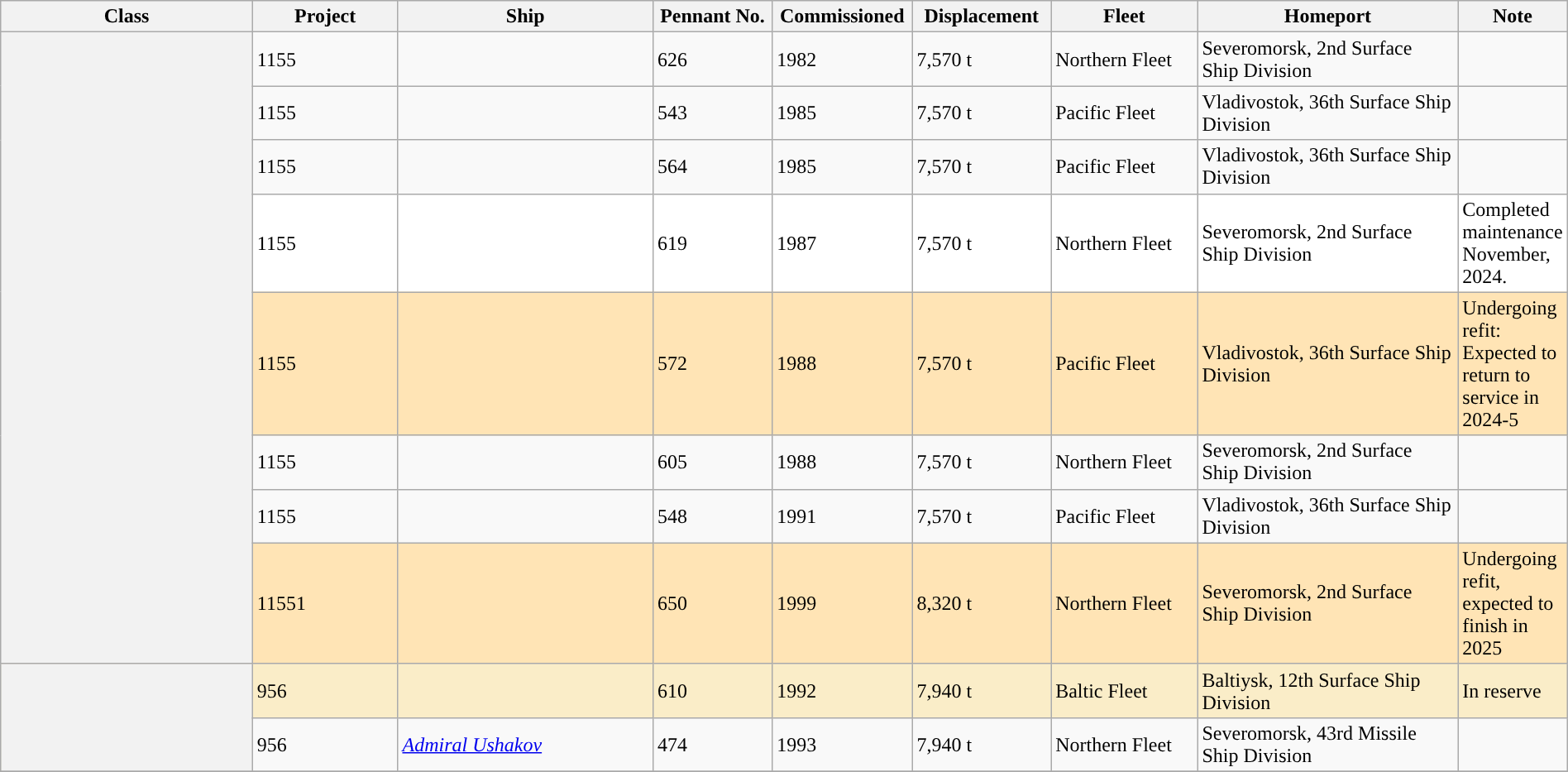<table class="wikitable sortable mw-collapsible" style="margin:auto; width:100%;">
<tr>
<th style="text-align:center; width:18%;">Class</th>
<th style="text-align:center; width:10%;">Project</th>
<th style="text-align:center; width:18%;">Ship</th>
<th style="text-align:center; width:8%;">Pennant No.</th>
<th style="text-align:center; width:9%;">Commissioned</th>
<th style="text-align:center; width:9%;">Displacement</th>
<th style="text-align:center; width:10%;">Fleet</th>
<th style="text-align:center; width:22%;">Homeport</th>
<th style="text-align:center; width:8%;">Note</th>
</tr>
<tr>
<th rowspan="8"></th>
<td>1155</td>
<td></td>
<td>626</td>
<td>1982</td>
<td>7,570 t</td>
<td>Northern Fleet</td>
<td>Severomorsk, 2nd Surface Ship Division</td>
<td></td>
</tr>
<tr>
<td>1155</td>
<td></td>
<td>543</td>
<td>1985</td>
<td>7,570 t</td>
<td>Pacific Fleet</td>
<td>Vladivostok, 36th Surface Ship Division</td>
<td></td>
</tr>
<tr>
<td>1155</td>
<td></td>
<td>564</td>
<td>1985</td>
<td>7,570 t</td>
<td>Pacific Fleet</td>
<td>Vladivostok, 36th Surface Ship Division</td>
<td></td>
</tr>
<tr style="background: #FFFFFF">
<td>1155</td>
<td></td>
<td>619</td>
<td>1987</td>
<td>7,570 t</td>
<td>Northern Fleet</td>
<td>Severomorsk, 2nd Surface Ship Division</td>
<td>Completed maintenance November, 2024.</td>
</tr>
<tr style="background: #FFE4B5">
<td>1155</td>
<td></td>
<td>572</td>
<td>1988</td>
<td>7,570 t</td>
<td>Pacific Fleet</td>
<td>Vladivostok, 36th Surface Ship Division</td>
<td> Undergoing refit: Expected to return to service in 2024-5</td>
</tr>
<tr>
<td>1155</td>
<td></td>
<td>605</td>
<td>1988</td>
<td>7,570 t</td>
<td>Northern Fleet</td>
<td>Severomorsk, 2nd Surface Ship Division</td>
<td></td>
</tr>
<tr>
<td>1155</td>
<td></td>
<td>548</td>
<td>1991</td>
<td>7,570 t</td>
<td>Pacific Fleet</td>
<td>Vladivostok, 36th Surface Ship Division</td>
<td></td>
</tr>
<tr style="background: #FFE4B5">
<td>11551</td>
<td></td>
<td>650</td>
<td>1999</td>
<td>8,320 t</td>
<td>Northern Fleet</td>
<td>Severomorsk, 2nd Surface Ship Division</td>
<td>Undergoing refit, expected to finish in 2025</td>
</tr>
<tr style="background: #FAEDC8">
<th rowspan="2"></th>
<td>956</td>
<td></td>
<td>610</td>
<td>1992</td>
<td>7,940 t</td>
<td>Baltic Fleet</td>
<td>Baltiysk, 12th Surface Ship Division</td>
<td>In reserve</td>
</tr>
<tr>
<td>956</td>
<td><a href='#'><em>Admiral Ushakov</em></a></td>
<td>474</td>
<td>1993</td>
<td>7,940 t</td>
<td>Northern Fleet</td>
<td>Severomorsk, 43rd Missile Ship Division</td>
<td></td>
</tr>
<tr>
</tr>
</table>
